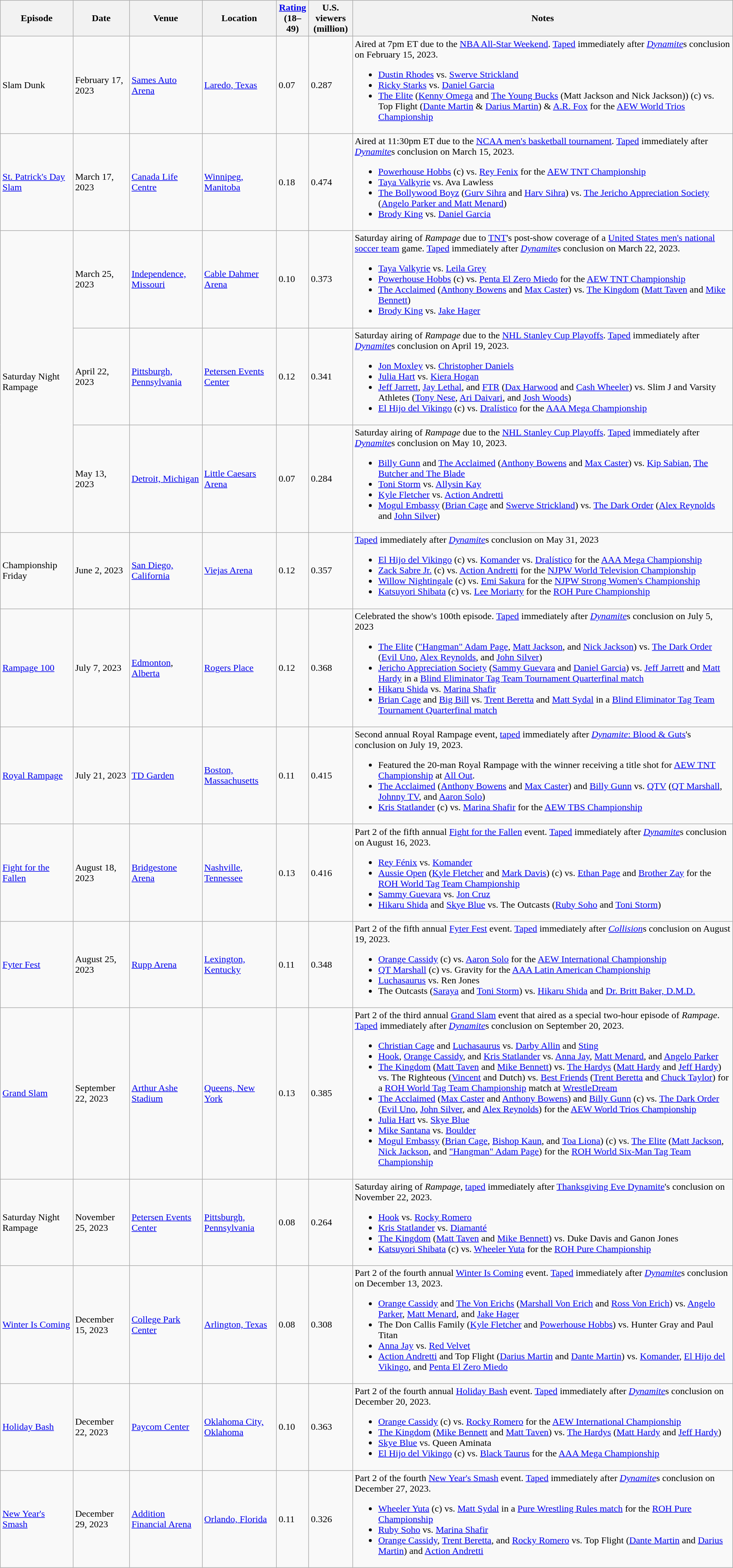<table class="wikitable plainrowheaders sortable">
<tr>
<th>Episode</th>
<th>Date</th>
<th>Venue</th>
<th>Location</th>
<th><a href='#'>Rating</a><br>(18–49)</th>
<th>U.S. viewers<br>(million)</th>
<th>Notes</th>
</tr>
<tr>
<td>Slam Dunk</td>
<td>February 17, 2023</td>
<td><a href='#'>Sames Auto Arena</a></td>
<td><a href='#'>Laredo, Texas</a></td>
<td>0.07</td>
<td>0.287</td>
<td>Aired at 7pm ET due to the <a href='#'>NBA All-Star Weekend</a>. <a href='#'>Taped</a> immediately after <em><a href='#'>Dynamite</a></em>s conclusion on February 15, 2023.<br><ul><li><a href='#'>Dustin Rhodes</a> vs. <a href='#'>Swerve Strickland</a></li><li><a href='#'>Ricky Starks</a> vs. <a href='#'>Daniel Garcia</a></li><li><a href='#'>The Elite</a> (<a href='#'>Kenny Omega</a> and <a href='#'>The Young Bucks</a> (Matt Jackson and Nick Jackson)) (c) vs. Top Flight (<a href='#'>Dante Martin</a> & <a href='#'>Darius Martin</a>) & <a href='#'>A.R. Fox</a> for the <a href='#'>AEW World Trios Championship</a></li></ul></td>
</tr>
<tr>
<td><a href='#'>St. Patrick's Day Slam</a></td>
<td>March 17, 2023</td>
<td><a href='#'>Canada Life Centre</a></td>
<td><a href='#'>Winnipeg, Manitoba</a></td>
<td>0.18</td>
<td>0.474</td>
<td>Aired at 11:30pm ET due to the <a href='#'>NCAA men's basketball tournament</a>. <a href='#'>Taped</a> immediately after <em><a href='#'>Dynamite</a></em>s conclusion on March 15, 2023.<br><ul><li><a href='#'>Powerhouse Hobbs</a> (c) vs. <a href='#'>Rey Fenix</a> for the <a href='#'>AEW TNT Championship</a></li><li><a href='#'>Taya Valkyrie</a> vs. Ava Lawless</li><li><a href='#'>The Bollywood Boyz</a> (<a href='#'>Gurv Sihra</a> and <a href='#'>Harv Sihra</a>) vs. <a href='#'>The Jericho Appreciation Society</a> (<a href='#'>Angelo Parker and Matt Menard</a>)</li><li><a href='#'>Brody King</a> vs. <a href='#'>Daniel Garcia</a></li></ul></td>
</tr>
<tr>
<td rowspan="3">Saturday Night Rampage</td>
<td>March 25, 2023</td>
<td><a href='#'>Independence, Missouri</a></td>
<td><a href='#'>Cable Dahmer Arena</a></td>
<td>0.10</td>
<td>0.373</td>
<td>Saturday airing of <em>Rampage</em> due to <a href='#'>TNT</a>'s post-show coverage of a <a href='#'>United States men's national soccer team</a> game. <a href='#'>Taped</a> immediately after <em><a href='#'>Dynamite</a></em>s conclusion on March 22, 2023.<br><ul><li><a href='#'>Taya Valkyrie</a> vs. <a href='#'>Leila Grey</a></li><li><a href='#'>Powerhouse Hobbs</a> (c) vs. <a href='#'>Penta El Zero Miedo</a> for the <a href='#'>AEW TNT Championship</a></li><li><a href='#'>The Acclaimed</a> (<a href='#'>Anthony Bowens</a> and <a href='#'>Max Caster</a>) vs. <a href='#'>The Kingdom</a> (<a href='#'>Matt Taven</a> and <a href='#'>Mike Bennett</a>)</li><li><a href='#'>Brody King</a> vs. <a href='#'>Jake Hager</a></li></ul></td>
</tr>
<tr>
<td>April 22, 2023</td>
<td><a href='#'>Pittsburgh, Pennsylvania</a></td>
<td><a href='#'>Petersen Events Center</a></td>
<td>0.12</td>
<td>0.341</td>
<td>Saturday airing of <em>Rampage</em> due to the <a href='#'>NHL Stanley Cup Playoffs</a>. <a href='#'>Taped</a> immediately after <em><a href='#'>Dynamite</a></em>s conclusion on April 19, 2023.<br><ul><li><a href='#'>Jon Moxley</a> vs. <a href='#'>Christopher Daniels</a></li><li><a href='#'>Julia Hart</a> vs. <a href='#'>Kiera Hogan</a></li><li><a href='#'>Jeff Jarrett</a>, <a href='#'>Jay Lethal</a>, and <a href='#'>FTR</a> (<a href='#'>Dax Harwood</a> and <a href='#'>Cash Wheeler</a>) vs. Slim J and Varsity Athletes (<a href='#'>Tony Nese</a>, <a href='#'>Ari Daivari</a>, and <a href='#'>Josh Woods</a>)</li><li><a href='#'>El Hijo del Vikingo</a> (c) vs. <a href='#'>Dralístico</a> for the <a href='#'>AAA Mega Championship</a></li></ul></td>
</tr>
<tr>
<td>May 13, 2023</td>
<td><a href='#'>Detroit, Michigan</a></td>
<td><a href='#'>Little Caesars Arena</a></td>
<td>0.07</td>
<td>0.284</td>
<td>Saturday airing of <em>Rampage</em> due to the <a href='#'>NHL Stanley Cup Playoffs</a>. <a href='#'>Taped</a> immediately after <em><a href='#'>Dynamite</a></em>s conclusion on May 10, 2023.<br><ul><li><a href='#'>Billy Gunn</a> and <a href='#'>The Acclaimed</a> (<a href='#'>Anthony Bowens</a> and <a href='#'>Max Caster</a>) vs. <a href='#'>Kip Sabian</a>, <a href='#'>The Butcher and The Blade</a></li><li><a href='#'>Toni Storm</a> vs. <a href='#'>Allysin Kay</a></li><li><a href='#'>Kyle Fletcher</a> vs. <a href='#'>Action Andretti</a></li><li><a href='#'>Mogul Embassy</a> (<a href='#'>Brian Cage</a> and <a href='#'>Swerve Strickland</a>) vs. <a href='#'>The Dark Order</a> (<a href='#'>Alex Reynolds</a> and <a href='#'>John Silver</a>)</li></ul></td>
</tr>
<tr>
<td>Championship Friday</td>
<td>June 2, 2023</td>
<td><a href='#'>San Diego, California</a></td>
<td><a href='#'>Viejas Arena</a></td>
<td>0.12</td>
<td>0.357</td>
<td><a href='#'>Taped</a> immediately after <em><a href='#'>Dynamite</a></em>s conclusion on May 31, 2023<br><ul><li><a href='#'>El Hijo del Vikingo</a> (c) vs. <a href='#'>Komander</a> vs. <a href='#'>Dralístico</a> for the <a href='#'>AAA Mega Championship</a></li><li><a href='#'>Zack Sabre Jr.</a> (c) vs. <a href='#'>Action Andretti</a> for the <a href='#'>NJPW World Television Championship</a></li><li><a href='#'>Willow Nightingale</a> (c) vs. <a href='#'>Emi Sakura</a> for the <a href='#'>NJPW Strong Women's Championship</a></li><li><a href='#'>Katsuyori Shibata</a> (c) vs. <a href='#'>Lee Moriarty</a> for the <a href='#'>ROH Pure Championship</a></li></ul></td>
</tr>
<tr>
<td><a href='#'>Rampage 100</a></td>
<td>July 7, 2023</td>
<td><a href='#'>Edmonton</a>, <a href='#'>Alberta</a></td>
<td><a href='#'>Rogers Place</a></td>
<td>0.12</td>
<td>0.368</td>
<td>Celebrated the show's 100th episode. <a href='#'>Taped</a> immediately after <em><a href='#'>Dynamite</a></em>s conclusion on July 5, 2023<br><ul><li><a href='#'>The Elite</a> (<a href='#'>"Hangman" Adam Page</a>, <a href='#'>Matt Jackson</a>, and <a href='#'>Nick Jackson</a>) vs. <a href='#'>The Dark Order</a> (<a href='#'>Evil Uno</a>, <a href='#'>Alex Reynolds</a>, and <a href='#'>John Silver</a>)</li><li><a href='#'>Jericho Appreciation Society</a> (<a href='#'>Sammy Guevara</a> and <a href='#'>Daniel Garcia</a>) vs. <a href='#'>Jeff Jarrett</a> and <a href='#'>Matt Hardy</a> in a <a href='#'>Blind Eliminator Tag Team Tournament Quarterfinal match</a></li><li><a href='#'>Hikaru Shida</a> vs. <a href='#'>Marina Shafir</a></li><li><a href='#'>Brian Cage</a> and <a href='#'>Big Bill</a> vs. <a href='#'>Trent Beretta</a> and <a href='#'>Matt Sydal</a> in a <a href='#'>Blind Eliminator Tag Team Tournament Quarterfinal match</a></li></ul></td>
</tr>
<tr>
<td><a href='#'>Royal Rampage</a></td>
<td>July 21, 2023</td>
<td><a href='#'>TD Garden</a></td>
<td><a href='#'>Boston, Massachusetts</a></td>
<td>0.11</td>
<td>0.415</td>
<td>Second annual Royal Rampage event, <a href='#'>taped</a> immediately after <a href='#'><em>Dynamite</em>: Blood & Guts</a>'s conclusion on July 19, 2023.<br><ul><li>Featured the 20-man Royal Rampage with the winner receiving a title shot for <a href='#'>AEW TNT Championship</a> at <a href='#'>All Out</a>.</li><li><a href='#'>The Acclaimed</a> (<a href='#'>Anthony Bowens</a> and <a href='#'>Max Caster</a>) and <a href='#'>Billy Gunn</a> vs. <a href='#'>QTV</a> (<a href='#'>QT Marshall</a>, <a href='#'>Johnny TV</a>, and <a href='#'>Aaron Solo</a>)</li><li><a href='#'>Kris Statlander</a> (c) vs. <a href='#'>Marina Shafir</a> for the <a href='#'>AEW TBS Championship</a></li></ul></td>
</tr>
<tr>
<td><a href='#'>Fight for the Fallen</a></td>
<td>August 18, 2023</td>
<td><a href='#'>Bridgestone Arena</a></td>
<td><a href='#'>Nashville, Tennessee</a></td>
<td>0.13</td>
<td>0.416</td>
<td>Part 2 of the fifth annual <a href='#'>Fight for the Fallen</a> event. <a href='#'>Taped</a> immediately after <em><a href='#'>Dynamite</a></em>s conclusion on August 16, 2023.<br><ul><li><a href='#'>Rey Fénix</a> vs. <a href='#'>Komander</a></li><li><a href='#'>Aussie Open</a> (<a href='#'>Kyle Fletcher</a> and <a href='#'>Mark Davis</a>) (c) vs. <a href='#'>Ethan Page</a> and <a href='#'>Brother Zay</a> for the <a href='#'>ROH World Tag Team Championship</a></li><li><a href='#'>Sammy Guevara</a> vs. <a href='#'>Jon Cruz</a></li><li><a href='#'>Hikaru Shida</a> and <a href='#'>Skye Blue</a> vs. The Outcasts (<a href='#'>Ruby Soho</a> and <a href='#'>Toni Storm</a>)</li></ul></td>
</tr>
<tr>
<td><a href='#'>Fyter Fest</a></td>
<td>August 25, 2023</td>
<td><a href='#'>Rupp Arena</a></td>
<td><a href='#'>Lexington, Kentucky</a></td>
<td>0.11</td>
<td>0.348</td>
<td>Part 2 of the fifth annual <a href='#'>Fyter Fest</a> event. <a href='#'>Taped</a> immediately after <em><a href='#'>Collision</a></em>s conclusion on August 19, 2023.<br><ul><li><a href='#'>Orange Cassidy</a> (c) vs. <a href='#'>Aaron Solo</a> for the <a href='#'>AEW International Championship</a></li><li><a href='#'>QT Marshall</a> (c) vs. Gravity for the <a href='#'>AAA Latin American Championship</a></li><li><a href='#'>Luchasaurus</a> vs. Ren Jones</li><li>The Outcasts (<a href='#'>Saraya</a> and <a href='#'>Toni Storm</a>) vs. <a href='#'>Hikaru Shida</a> and <a href='#'>Dr. Britt Baker, D.M.D.</a></li></ul></td>
</tr>
<tr>
<td><a href='#'>Grand Slam</a></td>
<td>September 22, 2023</td>
<td><a href='#'>Arthur Ashe Stadium</a></td>
<td><a href='#'>Queens, New York</a></td>
<td>0.13</td>
<td>0.385</td>
<td>Part 2 of the third annual <a href='#'>Grand Slam</a> event that aired as a special two-hour episode of <em>Rampage</em>. <a href='#'>Taped</a> immediately after <em><a href='#'>Dynamite</a></em>s conclusion on September 20, 2023.<br><ul><li><a href='#'>Christian Cage</a> and <a href='#'>Luchasaurus</a> vs. <a href='#'>Darby Allin</a> and <a href='#'>Sting</a></li><li><a href='#'>Hook</a>, <a href='#'>Orange Cassidy</a>, and <a href='#'>Kris Statlander</a> vs. <a href='#'>Anna Jay</a>, <a href='#'>Matt Menard</a>, and <a href='#'>Angelo Parker</a></li><li><a href='#'>The Kingdom</a> (<a href='#'>Matt Taven</a> and <a href='#'>Mike Bennett</a>) vs. <a href='#'>The Hardys</a> (<a href='#'>Matt Hardy</a> and <a href='#'>Jeff Hardy</a>) vs. The Righteous (<a href='#'>Vincent</a> and Dutch) vs. <a href='#'>Best Friends</a> (<a href='#'>Trent Beretta</a> and <a href='#'>Chuck Taylor</a>) for a <a href='#'>ROH World Tag Team Championship</a> match at <a href='#'>WrestleDream</a></li><li><a href='#'>The Acclaimed</a> (<a href='#'>Max Caster</a> and <a href='#'>Anthony Bowens</a>) and <a href='#'>Billy Gunn</a> (c) vs. <a href='#'>The Dark Order</a> (<a href='#'>Evil Uno</a>, <a href='#'>John Silver</a>, and <a href='#'>Alex Reynolds</a>) for the <a href='#'>AEW World Trios Championship</a></li><li><a href='#'>Julia Hart</a> vs. <a href='#'>Skye Blue</a></li><li><a href='#'>Mike Santana</a> vs. <a href='#'>Boulder</a></li><li><a href='#'>Mogul Embassy</a> (<a href='#'>Brian Cage</a>, <a href='#'>Bishop Kaun</a>, and <a href='#'>Toa Liona</a>) (c) vs. <a href='#'>The Elite</a> (<a href='#'>Matt Jackson</a>, <a href='#'>Nick Jackson</a>, and <a href='#'>"Hangman" Adam Page</a>) for the <a href='#'>ROH World Six-Man Tag Team Championship</a></li></ul></td>
</tr>
<tr>
<td>Saturday Night Rampage</td>
<td>November 25, 2023</td>
<td><a href='#'>Petersen Events Center</a></td>
<td><a href='#'>Pittsburgh, Pennsylvania</a></td>
<td>0.08</td>
<td>0.264</td>
<td>Saturday airing of <em>Rampage</em>, <a href='#'>taped</a> immediately after <a href='#'>Thanksgiving Eve Dynamite</a>'s conclusion on November 22, 2023.<br><ul><li><a href='#'>Hook</a> vs. <a href='#'>Rocky Romero</a></li><li><a href='#'>Kris Statlander</a> vs. <a href='#'>Diamanté</a></li><li><a href='#'>The Kingdom</a> (<a href='#'>Matt Taven</a> and <a href='#'>Mike Bennett</a>) vs. Duke Davis and Ganon Jones</li><li><a href='#'>Katsuyori Shibata</a> (c) vs. <a href='#'>Wheeler Yuta</a> for the <a href='#'>ROH Pure Championship</a></li></ul></td>
</tr>
<tr>
<td><a href='#'>Winter Is Coming</a></td>
<td>December 15, 2023</td>
<td><a href='#'>College Park Center</a></td>
<td><a href='#'>Arlington, Texas</a></td>
<td>0.08</td>
<td>0.308</td>
<td>Part 2 of the fourth annual <a href='#'>Winter Is Coming</a> event. <a href='#'>Taped</a> immediately after <em><a href='#'>Dynamite</a></em>s conclusion on December 13, 2023.<br><ul><li><a href='#'>Orange Cassidy</a> and <a href='#'>The Von Erichs</a> (<a href='#'>Marshall Von Erich</a> and <a href='#'>Ross Von Erich</a>) vs. <a href='#'>Angelo Parker</a>, <a href='#'>Matt Menard</a>, and <a href='#'>Jake Hager</a></li><li>The Don Callis Family (<a href='#'>Kyle Fletcher</a> and <a href='#'>Powerhouse Hobbs</a>) vs. Hunter Gray and Paul Titan</li><li><a href='#'>Anna Jay</a> vs. <a href='#'>Red Velvet</a></li><li><a href='#'>Action Andretti</a> and Top Flight (<a href='#'>Darius Martin</a> and <a href='#'>Dante Martin</a>) vs. <a href='#'>Komander</a>, <a href='#'>El Hijo del Vikingo</a>, and <a href='#'>Penta El Zero Miedo</a></li></ul></td>
</tr>
<tr>
<td><a href='#'>Holiday Bash</a></td>
<td>December 22, 2023</td>
<td><a href='#'>Paycom Center</a></td>
<td><a href='#'>Oklahoma City, Oklahoma</a></td>
<td>0.10</td>
<td>0.363</td>
<td>Part 2 of the fourth annual <a href='#'>Holiday Bash</a> event. <a href='#'>Taped</a> immediately after <em><a href='#'>Dynamite</a></em>s conclusion on December 20, 2023.<br><ul><li><a href='#'>Orange Cassidy</a> (c) vs. <a href='#'>Rocky Romero</a> for the <a href='#'>AEW International Championship</a></li><li><a href='#'>The Kingdom</a> (<a href='#'>Mike Bennett</a> and <a href='#'>Matt Taven</a>) vs. <a href='#'>The Hardys</a> (<a href='#'>Matt Hardy</a> and <a href='#'>Jeff Hardy</a>)</li><li><a href='#'>Skye Blue</a> vs. Queen Aminata</li><li><a href='#'>El Hijo del Vikingo</a> (c) vs. <a href='#'>Black Taurus</a> for the <a href='#'>AAA Mega Championship</a></li></ul></td>
</tr>
<tr>
<td><a href='#'>New Year's Smash</a></td>
<td>December 29, 2023</td>
<td><a href='#'>Addition Financial Arena</a></td>
<td><a href='#'>Orlando, Florida</a></td>
<td>0.11</td>
<td>0.326</td>
<td>Part 2 of the fourth <a href='#'>New Year's Smash</a> event. <a href='#'>Taped</a> immediately after <em><a href='#'>Dynamite</a></em>s conclusion on December 27, 2023.<br><ul><li><a href='#'>Wheeler Yuta</a> (c) vs. <a href='#'>Matt Sydal</a> in a <a href='#'>Pure Wrestling Rules match</a> for the <a href='#'>ROH Pure Championship</a></li><li><a href='#'>Ruby Soho</a> vs. <a href='#'>Marina Shafir</a></li><li><a href='#'>Orange Cassidy</a>, <a href='#'>Trent Beretta</a>, and <a href='#'>Rocky Romero</a> vs. Top Flight (<a href='#'>Dante Martin</a> and <a href='#'>Darius Martin</a>) and <a href='#'>Action Andretti</a></li></ul></td>
</tr>
</table>
